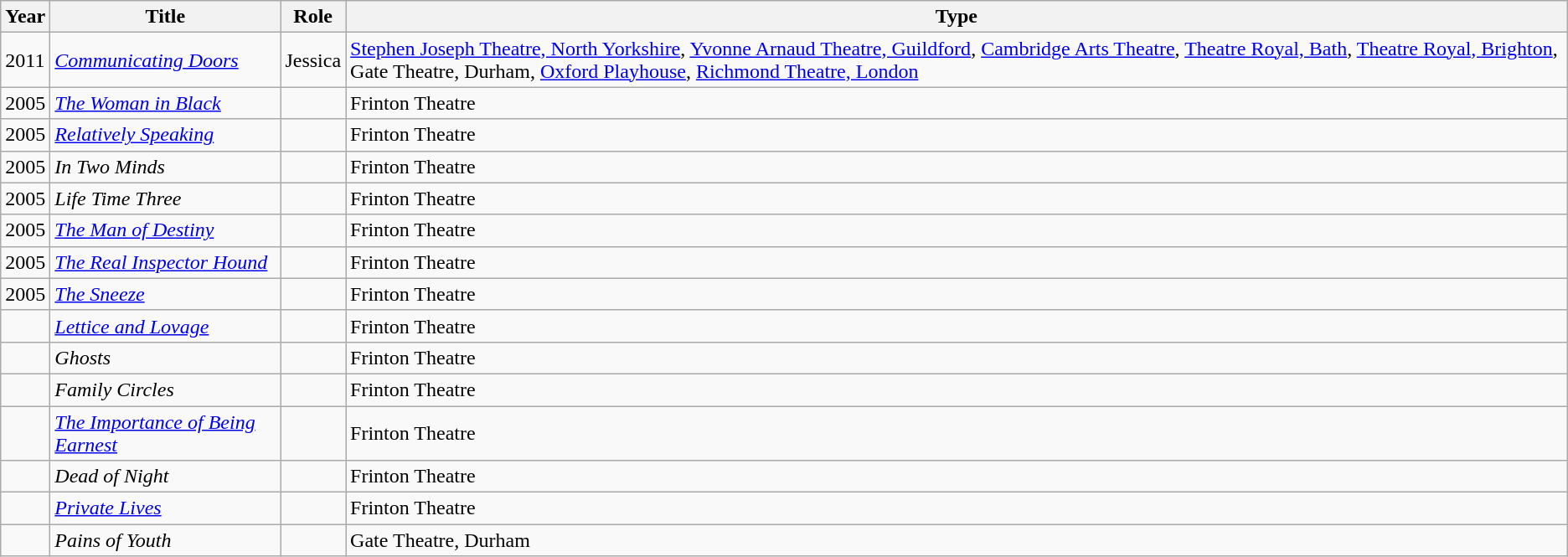<table class=wikitable>
<tr>
<th>Year</th>
<th>Title</th>
<th>Role</th>
<th>Type</th>
</tr>
<tr>
<td>2011</td>
<td><em><a href='#'>Communicating Doors</a></em></td>
<td>Jessica</td>
<td><a href='#'>Stephen Joseph Theatre, North Yorkshire</a>, <a href='#'>Yvonne Arnaud Theatre, Guildford</a>, <a href='#'>Cambridge Arts Theatre</a>, <a href='#'>Theatre Royal, Bath</a>, <a href='#'>Theatre Royal, Brighton</a>, Gate Theatre, Durham, <a href='#'>Oxford Playhouse</a>, <a href='#'>Richmond Theatre, London</a></td>
</tr>
<tr>
<td>2005</td>
<td><em><a href='#'>The Woman in Black</a></em></td>
<td></td>
<td>Frinton Theatre</td>
</tr>
<tr>
<td>2005</td>
<td><em><a href='#'>Relatively Speaking</a></em></td>
<td></td>
<td>Frinton Theatre</td>
</tr>
<tr>
<td>2005</td>
<td><em>In Two Minds</em></td>
<td></td>
<td>Frinton Theatre</td>
</tr>
<tr>
<td>2005</td>
<td><em>Life Time Three</em></td>
<td></td>
<td>Frinton Theatre</td>
</tr>
<tr>
<td>2005</td>
<td><em><a href='#'>The Man of Destiny</a></em></td>
<td></td>
<td>Frinton Theatre</td>
</tr>
<tr>
<td>2005</td>
<td><em><a href='#'>The Real Inspector Hound</a></em></td>
<td></td>
<td>Frinton Theatre</td>
</tr>
<tr>
<td>2005</td>
<td><em><a href='#'>The Sneeze</a></em></td>
<td></td>
<td>Frinton Theatre</td>
</tr>
<tr>
<td></td>
<td><em><a href='#'>Lettice and Lovage</a></em></td>
<td></td>
<td>Frinton Theatre</td>
</tr>
<tr>
<td></td>
<td><em>Ghosts</em></td>
<td></td>
<td>Frinton Theatre</td>
</tr>
<tr>
<td></td>
<td><em>Family Circles</em></td>
<td></td>
<td>Frinton Theatre</td>
</tr>
<tr>
<td></td>
<td><em><a href='#'>The Importance of Being Earnest</a></em></td>
<td></td>
<td>Frinton Theatre</td>
</tr>
<tr>
<td></td>
<td><em>Dead of Night</em></td>
<td></td>
<td>Frinton Theatre</td>
</tr>
<tr>
<td></td>
<td><em><a href='#'>Private Lives</a></em></td>
<td></td>
<td>Frinton Theatre</td>
</tr>
<tr>
<td></td>
<td><em>Pains of Youth</em></td>
<td></td>
<td>Gate Theatre, Durham</td>
</tr>
</table>
